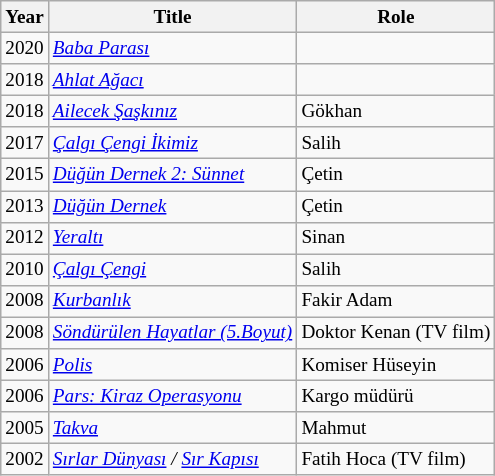<table class="wikitable" style="font-size: 80%;">
<tr>
<th>Year</th>
<th>Title</th>
<th>Role</th>
</tr>
<tr>
<td>2020</td>
<td><em><a href='#'>Baba Parası</a></em></td>
<td></td>
</tr>
<tr>
<td>2018</td>
<td><em><a href='#'>Ahlat Ağacı</a></em></td>
</tr>
<tr>
<td>2018</td>
<td><em><a href='#'>Ailecek Şaşkınız</a></em></td>
<td>Gökhan</td>
</tr>
<tr>
<td>2017</td>
<td><em><a href='#'>Çalgı Çengi İkimiz</a></em></td>
<td>Salih</td>
</tr>
<tr>
<td>2015</td>
<td><em> <a href='#'>Düğün Dernek 2: Sünnet</a> </em></td>
<td>Çetin</td>
</tr>
<tr>
<td>2013</td>
<td><em> <a href='#'>Düğün Dernek</a> </em></td>
<td>Çetin</td>
</tr>
<tr>
<td>2012</td>
<td><em> <a href='#'>Yeraltı</a> </em></td>
<td>Sinan</td>
</tr>
<tr>
<td>2010</td>
<td><em> <a href='#'>Çalgı Çengi</a> </em></td>
<td>Salih</td>
</tr>
<tr>
<td>2008</td>
<td><em> <a href='#'>Kurbanlık</a> </em></td>
<td>Fakir Adam</td>
</tr>
<tr>
<td>2008</td>
<td><em> <a href='#'>Söndürülen Hayatlar (5.Boyut)</a> </em></td>
<td>Doktor Kenan (TV film)</td>
</tr>
<tr>
<td>2006</td>
<td><em> <a href='#'>Polis</a> </em></td>
<td>Komiser Hüseyin</td>
</tr>
<tr>
<td>2006</td>
<td><em> <a href='#'>Pars: Kiraz Operasyonu</a> </em></td>
<td>Kargo müdürü</td>
</tr>
<tr>
<td>2005</td>
<td><em> <a href='#'>Takva</a> </em></td>
<td>Mahmut</td>
</tr>
<tr>
<td>2002</td>
<td><em> <a href='#'>Sırlar Dünyası</a> / <a href='#'>Sır Kapısı</a> </em></td>
<td>Fatih Hoca (TV film)</td>
</tr>
</table>
